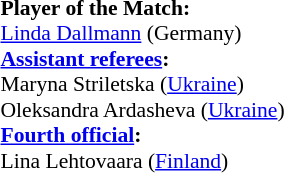<table width=100% style="font-size:90%">
<tr>
<td><br><strong>Player of the Match:</strong>
<br><a href='#'>Linda Dallmann</a> (Germany)<br><strong><a href='#'>Assistant referees</a>:</strong>
<br>Maryna Striletska (<a href='#'>Ukraine</a>)
<br>Oleksandra Ardasheva (<a href='#'>Ukraine</a>)
<br><strong><a href='#'>Fourth official</a>:</strong>
<br>Lina Lehtovaara (<a href='#'>Finland</a>)</td>
</tr>
</table>
